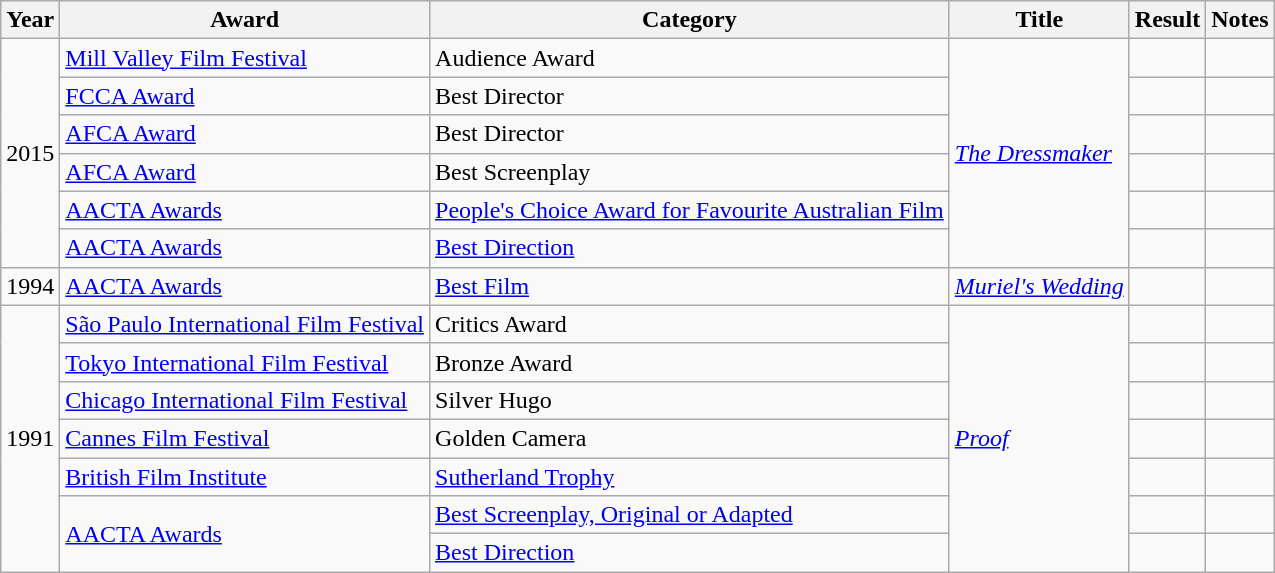<table class="wikitable">
<tr>
<th>Year</th>
<th>Award</th>
<th>Category</th>
<th>Title</th>
<th>Result</th>
<th>Notes</th>
</tr>
<tr>
<td rowspan="6">2015</td>
<td><a href='#'>Mill Valley Film Festival</a></td>
<td>Audience Award</td>
<td rowspan="6"><em><a href='#'>The Dressmaker</a></em></td>
<td></td>
<td></td>
</tr>
<tr>
<td><a href='#'>FCCA Award</a></td>
<td>Best Director</td>
<td></td>
<td></td>
</tr>
<tr>
<td><a href='#'>AFCA Award</a></td>
<td>Best Director</td>
<td></td>
<td></td>
</tr>
<tr>
<td><a href='#'>AFCA Award</a></td>
<td>Best Screenplay</td>
<td></td>
<td></td>
</tr>
<tr>
<td><a href='#'>AACTA Awards</a></td>
<td><a href='#'>People's Choice Award for Favourite Australian Film</a></td>
<td></td>
<td></td>
</tr>
<tr>
<td><a href='#'>AACTA Awards</a></td>
<td><a href='#'>Best Direction</a></td>
<td></td>
<td></td>
</tr>
<tr>
<td>1994</td>
<td><a href='#'>AACTA Awards</a></td>
<td><a href='#'>Best Film</a></td>
<td><em><a href='#'>Muriel's Wedding</a></em></td>
<td></td>
<td></td>
</tr>
<tr>
<td rowspan="7">1991</td>
<td><a href='#'>São Paulo International Film Festival</a></td>
<td>Critics Award</td>
<td rowspan="7"><em><a href='#'>Proof</a></em></td>
<td></td>
<td></td>
</tr>
<tr>
<td><a href='#'>Tokyo International Film Festival</a></td>
<td>Bronze Award</td>
<td></td>
<td></td>
</tr>
<tr>
<td><a href='#'>Chicago International Film Festival</a></td>
<td>Silver Hugo</td>
<td></td>
<td></td>
</tr>
<tr>
<td><a href='#'>Cannes Film Festival</a></td>
<td>Golden Camera</td>
<td></td>
<td></td>
</tr>
<tr>
<td><a href='#'>British Film Institute</a></td>
<td><a href='#'>Sutherland Trophy</a></td>
<td></td>
<td></td>
</tr>
<tr>
<td rowspan="2"><a href='#'>AACTA Awards</a></td>
<td><a href='#'>Best Screenplay, Original or Adapted</a></td>
<td></td>
<td></td>
</tr>
<tr>
<td><a href='#'>Best Direction</a></td>
<td></td>
<td></td>
</tr>
</table>
